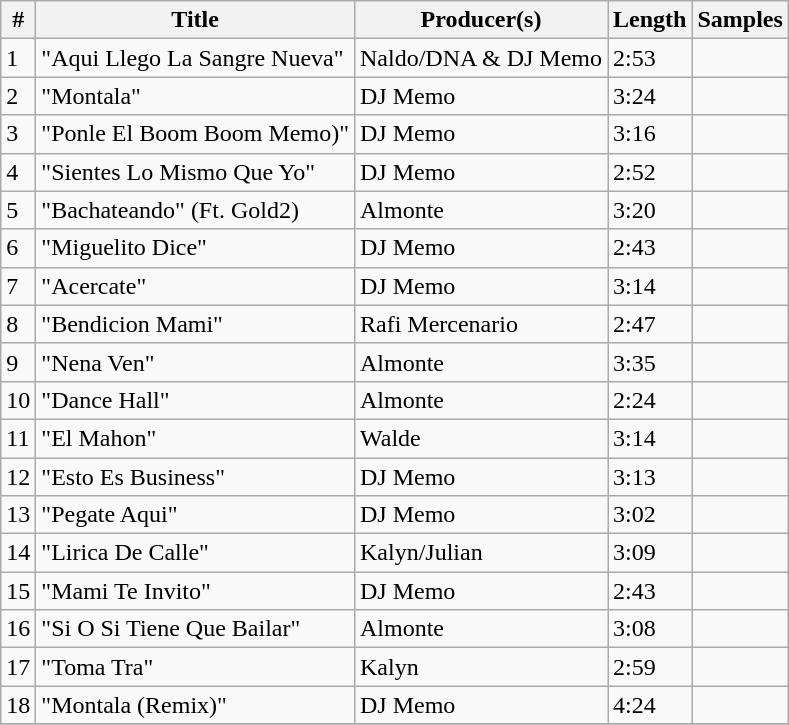<table class="wikitable">
<tr>
<th align="center">#</th>
<th align="center">Title</th>
<th align="center">Producer(s)</th>
<th align="center">Length</th>
<th align="center">Samples</th>
</tr>
<tr>
<td>1</td>
<td>"Aqui Llego La Sangre Nueva"</td>
<td>Naldo/DNA & DJ Memo</td>
<td>2:53</td>
<td></td>
</tr>
<tr>
<td>2</td>
<td>"Montala"</td>
<td>DJ Memo</td>
<td>3:24</td>
<td></td>
</tr>
<tr>
<td>3</td>
<td>"Ponle El Boom Boom Memo)"</td>
<td>DJ Memo</td>
<td>3:16</td>
<td></td>
</tr>
<tr>
<td>4</td>
<td>"Sientes Lo Mismo Que Yo"</td>
<td>DJ Memo</td>
<td>2:52</td>
<td></td>
</tr>
<tr>
<td>5</td>
<td>"Bachateando" (Ft. Gold2)</td>
<td>Almonte</td>
<td>3:20</td>
<td></td>
</tr>
<tr>
<td>6</td>
<td>"Miguelito Dice"</td>
<td>DJ Memo</td>
<td>2:43</td>
<td></td>
</tr>
<tr>
<td>7</td>
<td>"Acercate"</td>
<td>DJ Memo</td>
<td>3:14</td>
<td></td>
</tr>
<tr>
<td>8</td>
<td>"Bendicion Mami"</td>
<td>Rafi Mercenario</td>
<td>2:47</td>
<td></td>
</tr>
<tr>
<td>9</td>
<td>"Nena Ven"</td>
<td>Almonte</td>
<td>3:35</td>
<td></td>
</tr>
<tr>
<td>10</td>
<td>"Dance Hall"</td>
<td>Almonte</td>
<td>2:24</td>
<td></td>
</tr>
<tr>
<td>11</td>
<td>"El Mahon"</td>
<td>Walde</td>
<td>3:14</td>
<td></td>
</tr>
<tr>
<td>12</td>
<td>"Esto Es Business"</td>
<td>DJ Memo</td>
<td>3:13</td>
<td></td>
</tr>
<tr>
<td>13</td>
<td>"Pegate Aqui"</td>
<td>DJ Memo</td>
<td>3:02</td>
<td></td>
</tr>
<tr>
<td>14</td>
<td>"Lirica De Calle"</td>
<td>Kalyn/Julian</td>
<td>3:09</td>
<td></td>
</tr>
<tr>
<td>15</td>
<td>"Mami Te Invito"</td>
<td>DJ Memo</td>
<td>2:43</td>
<td></td>
</tr>
<tr>
<td>16</td>
<td>"Si O Si Tiene Que Bailar"</td>
<td>Almonte</td>
<td>3:08</td>
<td></td>
</tr>
<tr>
<td>17</td>
<td>"Toma Tra"</td>
<td>Kalyn</td>
<td>2:59</td>
<td></td>
</tr>
<tr>
<td>18</td>
<td>"Montala (Remix)"</td>
<td>DJ Memo</td>
<td>4:24</td>
<td></td>
</tr>
<tr>
</tr>
</table>
